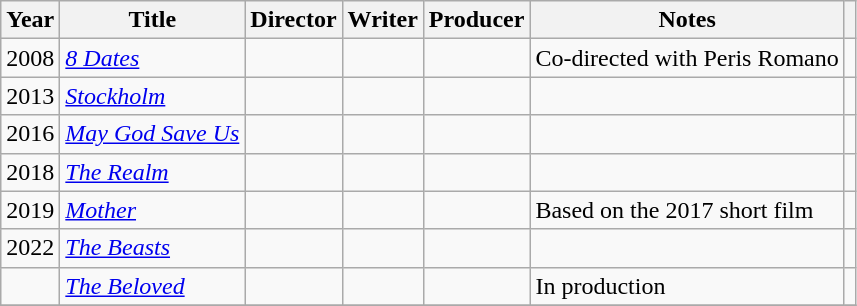<table class="wikitable sortable">
<tr>
<th>Year</th>
<th>Title</th>
<th>Director</th>
<th>Writer</th>
<th>Producer</th>
<th>Notes</th>
<th></th>
</tr>
<tr>
<td align = "center">2008</td>
<td><em><a href='#'>8 Dates</a></em></td>
<td></td>
<td></td>
<td></td>
<td>Co-directed with Peris Romano</td>
<td align = "center"></td>
</tr>
<tr>
<td align = "center">2013</td>
<td><em><a href='#'>Stockholm</a></em></td>
<td></td>
<td></td>
<td></td>
<td></td>
<td align = "center"></td>
</tr>
<tr>
<td align = "center">2016</td>
<td><em><a href='#'>May God Save Us</a></em></td>
<td></td>
<td></td>
<td></td>
<td></td>
<td align = "center"></td>
</tr>
<tr>
<td align = "center">2018</td>
<td><em><a href='#'>The Realm</a></em></td>
<td></td>
<td></td>
<td></td>
<td></td>
<td align = "center"></td>
</tr>
<tr>
<td align = "center">2019</td>
<td><em><a href='#'>Mother</a></em></td>
<td></td>
<td></td>
<td></td>
<td>Based on the 2017 short film</td>
<td align = "center"></td>
</tr>
<tr>
<td align = "center">2022</td>
<td><em><a href='#'>The Beasts</a></em></td>
<td></td>
<td></td>
<td></td>
<td></td>
<td align = "center"></td>
</tr>
<tr>
<td></td>
<td><em><a href='#'>The Beloved</a></em></td>
<td></td>
<td></td>
<td></td>
<td>In production</td>
<td></td>
</tr>
<tr>
</tr>
</table>
